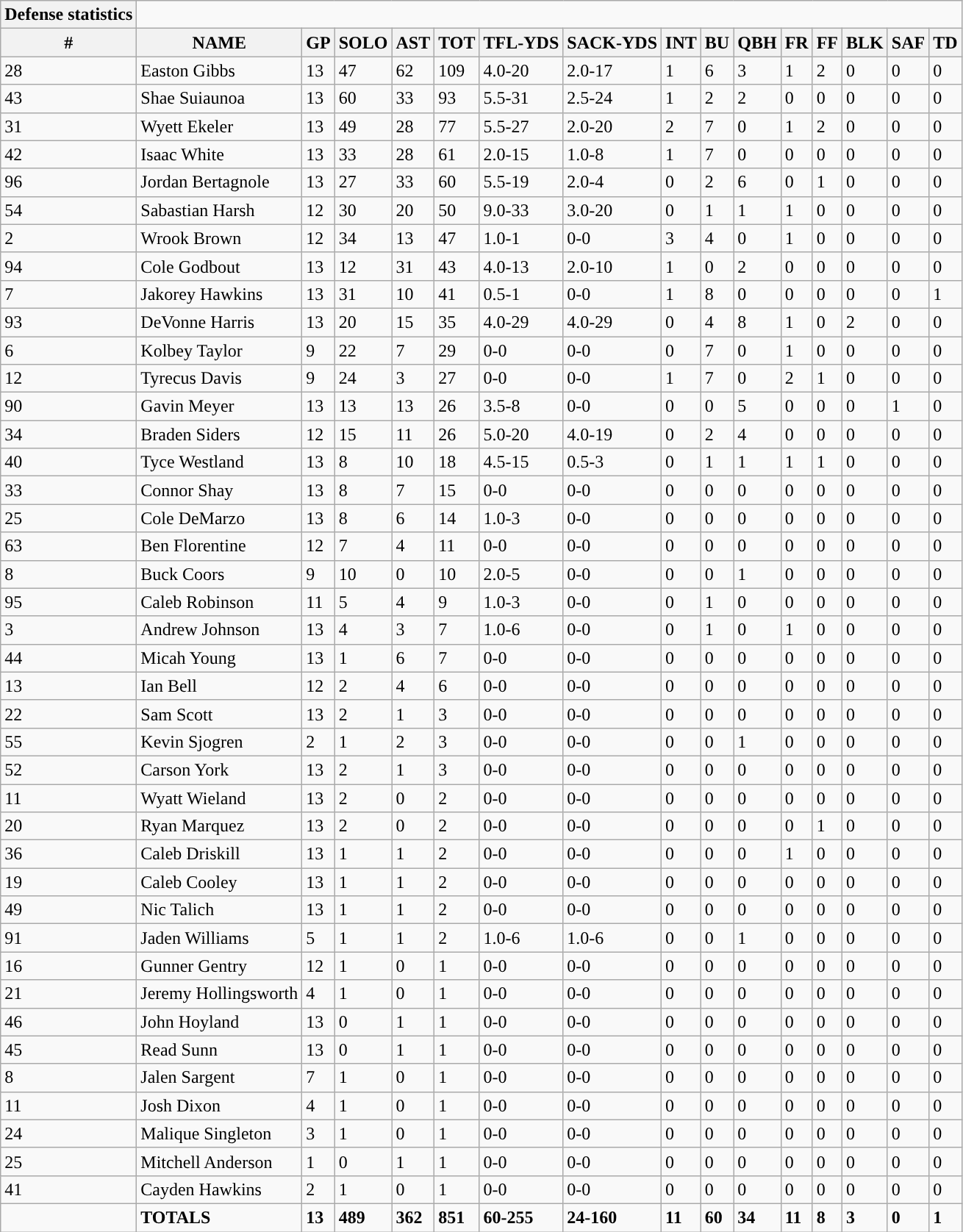<table class="wikitable collapsible">
<tr>
<th style="text-align:center; ">Defense statistics</th>
</tr>
<tr>
<th>#</th>
<th>NAME</th>
<th>GP</th>
<th>SOLO</th>
<th>AST</th>
<th>TOT</th>
<th>TFL-YDS</th>
<th>SACK-YDS</th>
<th>INT</th>
<th>BU</th>
<th>QBH</th>
<th>FR</th>
<th>FF</th>
<th>BLK</th>
<th>SAF</th>
<th>TD</th>
</tr>
<tr>
<td>28</td>
<td>Easton Gibbs</td>
<td>13</td>
<td>47</td>
<td>62</td>
<td>109</td>
<td>4.0-20</td>
<td>2.0-17</td>
<td>1</td>
<td>6</td>
<td>3</td>
<td>1</td>
<td>2</td>
<td>0</td>
<td>0</td>
<td>0</td>
</tr>
<tr>
<td>43</td>
<td>Shae Suiaunoa</td>
<td>13</td>
<td>60</td>
<td>33</td>
<td>93</td>
<td>5.5-31</td>
<td>2.5-24</td>
<td>1</td>
<td>2</td>
<td>2</td>
<td>0</td>
<td>0</td>
<td>0</td>
<td>0</td>
<td>0</td>
</tr>
<tr>
<td>31</td>
<td>Wyett Ekeler</td>
<td>13</td>
<td>49</td>
<td>28</td>
<td>77</td>
<td>5.5-27</td>
<td>2.0-20</td>
<td>2</td>
<td>7</td>
<td>0</td>
<td>1</td>
<td>2</td>
<td>0</td>
<td>0</td>
<td>0</td>
</tr>
<tr>
<td>42</td>
<td>Isaac White</td>
<td>13</td>
<td>33</td>
<td>28</td>
<td>61</td>
<td>2.0-15</td>
<td>1.0-8</td>
<td>1</td>
<td>7</td>
<td>0</td>
<td>0</td>
<td>0</td>
<td>0</td>
<td>0</td>
<td>0</td>
</tr>
<tr>
<td>96</td>
<td>Jordan Bertagnole</td>
<td>13</td>
<td>27</td>
<td>33</td>
<td>60</td>
<td>5.5-19</td>
<td>2.0-4</td>
<td>0</td>
<td>2</td>
<td>6</td>
<td>0</td>
<td>1</td>
<td>0</td>
<td>0</td>
<td>0</td>
</tr>
<tr>
<td>54</td>
<td>Sabastian Harsh</td>
<td>12</td>
<td>30</td>
<td>20</td>
<td>50</td>
<td>9.0-33</td>
<td>3.0-20</td>
<td>0</td>
<td>1</td>
<td>1</td>
<td>1</td>
<td>0</td>
<td>0</td>
<td>0</td>
<td>0</td>
</tr>
<tr>
<td>2</td>
<td>Wrook Brown</td>
<td>12</td>
<td>34</td>
<td>13</td>
<td>47</td>
<td>1.0-1</td>
<td>0-0</td>
<td>3</td>
<td>4</td>
<td>0</td>
<td>1</td>
<td>0</td>
<td>0</td>
<td>0</td>
<td>0</td>
</tr>
<tr>
<td>94</td>
<td>Cole Godbout</td>
<td>13</td>
<td>12</td>
<td>31</td>
<td>43</td>
<td>4.0-13</td>
<td>2.0-10</td>
<td>1</td>
<td>0</td>
<td>2</td>
<td>0</td>
<td>0</td>
<td>0</td>
<td>0</td>
<td>0</td>
</tr>
<tr>
<td>7</td>
<td>Jakorey Hawkins</td>
<td>13</td>
<td>31</td>
<td>10</td>
<td>41</td>
<td>0.5-1</td>
<td>0-0</td>
<td>1</td>
<td>8</td>
<td>0</td>
<td>0</td>
<td>0</td>
<td>0</td>
<td>0</td>
<td>1</td>
</tr>
<tr>
<td>93</td>
<td>DeVonne Harris</td>
<td>13</td>
<td>20</td>
<td>15</td>
<td>35</td>
<td>4.0-29</td>
<td>4.0-29</td>
<td>0</td>
<td>4</td>
<td>8</td>
<td>1</td>
<td>0</td>
<td>2</td>
<td>0</td>
<td>0</td>
</tr>
<tr>
<td>6</td>
<td>Kolbey Taylor</td>
<td>9</td>
<td>22</td>
<td>7</td>
<td>29</td>
<td>0-0</td>
<td>0-0</td>
<td>0</td>
<td>7</td>
<td>0</td>
<td>1</td>
<td>0</td>
<td>0</td>
<td>0</td>
<td>0</td>
</tr>
<tr>
<td>12</td>
<td>Tyrecus Davis</td>
<td>9</td>
<td>24</td>
<td>3</td>
<td>27</td>
<td>0-0</td>
<td>0-0</td>
<td>1</td>
<td>7</td>
<td>0</td>
<td>2</td>
<td>1</td>
<td>0</td>
<td>0</td>
<td>0</td>
</tr>
<tr>
<td>90</td>
<td>Gavin Meyer</td>
<td>13</td>
<td>13</td>
<td>13</td>
<td>26</td>
<td>3.5-8</td>
<td>0-0</td>
<td>0</td>
<td>0</td>
<td>5</td>
<td>0</td>
<td>0</td>
<td>0</td>
<td>1</td>
<td>0</td>
</tr>
<tr>
<td>34</td>
<td>Braden Siders</td>
<td>12</td>
<td>15</td>
<td>11</td>
<td>26</td>
<td>5.0-20</td>
<td>4.0-19</td>
<td>0</td>
<td>2</td>
<td>4</td>
<td>0</td>
<td>0</td>
<td>0</td>
<td>0</td>
<td>0</td>
</tr>
<tr>
<td>40</td>
<td>Tyce Westland</td>
<td>13</td>
<td>8</td>
<td>10</td>
<td>18</td>
<td>4.5-15</td>
<td>0.5-3</td>
<td>0</td>
<td>1</td>
<td>1</td>
<td>1</td>
<td>1</td>
<td>0</td>
<td>0</td>
<td>0</td>
</tr>
<tr>
<td>33</td>
<td>Connor Shay</td>
<td>13</td>
<td>8</td>
<td>7</td>
<td>15</td>
<td>0-0</td>
<td>0-0</td>
<td>0</td>
<td>0</td>
<td>0</td>
<td>0</td>
<td>0</td>
<td>0</td>
<td>0</td>
<td>0</td>
</tr>
<tr>
<td>25</td>
<td>Cole DeMarzo</td>
<td>13</td>
<td>8</td>
<td>6</td>
<td>14</td>
<td>1.0-3</td>
<td>0-0</td>
<td>0</td>
<td>0</td>
<td>0</td>
<td>0</td>
<td>0</td>
<td>0</td>
<td>0</td>
<td>0</td>
</tr>
<tr>
<td>63</td>
<td>Ben Florentine</td>
<td>12</td>
<td>7</td>
<td>4</td>
<td>11</td>
<td>0-0</td>
<td>0-0</td>
<td>0</td>
<td>0</td>
<td>0</td>
<td>0</td>
<td>0</td>
<td>0</td>
<td>0</td>
<td>0</td>
</tr>
<tr>
<td>8</td>
<td>Buck Coors</td>
<td>9</td>
<td>10</td>
<td>0</td>
<td>10</td>
<td>2.0-5</td>
<td>0-0</td>
<td>0</td>
<td>0</td>
<td>1</td>
<td>0</td>
<td>0</td>
<td>0</td>
<td>0</td>
<td>0</td>
</tr>
<tr>
<td>95</td>
<td>Caleb Robinson</td>
<td>11</td>
<td>5</td>
<td>4</td>
<td>9</td>
<td>1.0-3</td>
<td>0-0</td>
<td>0</td>
<td>1</td>
<td>0</td>
<td>0</td>
<td>0</td>
<td>0</td>
<td>0</td>
<td>0</td>
</tr>
<tr>
<td>3</td>
<td>Andrew Johnson</td>
<td>13</td>
<td>4</td>
<td>3</td>
<td>7</td>
<td>1.0-6</td>
<td>0-0</td>
<td>0</td>
<td>1</td>
<td>0</td>
<td>1</td>
<td>0</td>
<td>0</td>
<td>0</td>
<td>0</td>
</tr>
<tr>
<td>44</td>
<td>Micah Young</td>
<td>13</td>
<td>1</td>
<td>6</td>
<td>7</td>
<td>0-0</td>
<td>0-0</td>
<td>0</td>
<td>0</td>
<td>0</td>
<td>0</td>
<td>0</td>
<td>0</td>
<td>0</td>
<td>0</td>
</tr>
<tr>
<td>13</td>
<td>Ian Bell</td>
<td>12</td>
<td>2</td>
<td>4</td>
<td>6</td>
<td>0-0</td>
<td>0-0</td>
<td>0</td>
<td>0</td>
<td>0</td>
<td>0</td>
<td>0</td>
<td>0</td>
<td>0</td>
<td>0</td>
</tr>
<tr>
<td>22</td>
<td>Sam Scott</td>
<td>13</td>
<td>2</td>
<td>1</td>
<td>3</td>
<td>0-0</td>
<td>0-0</td>
<td>0</td>
<td>0</td>
<td>0</td>
<td>0</td>
<td>0</td>
<td>0</td>
<td>0</td>
<td>0</td>
</tr>
<tr>
<td>55</td>
<td>Kevin Sjogren</td>
<td>2</td>
<td>1</td>
<td>2</td>
<td>3</td>
<td>0-0</td>
<td>0-0</td>
<td>0</td>
<td>0</td>
<td>1</td>
<td>0</td>
<td>0</td>
<td>0</td>
<td>0</td>
<td>0</td>
</tr>
<tr>
<td>52</td>
<td>Carson York</td>
<td>13</td>
<td>2</td>
<td>1</td>
<td>3</td>
<td>0-0</td>
<td>0-0</td>
<td>0</td>
<td>0</td>
<td>0</td>
<td>0</td>
<td>0</td>
<td>0</td>
<td>0</td>
<td>0</td>
</tr>
<tr>
<td>11</td>
<td>Wyatt Wieland</td>
<td>13</td>
<td>2</td>
<td>0</td>
<td>2</td>
<td>0-0</td>
<td>0-0</td>
<td>0</td>
<td>0</td>
<td>0</td>
<td>0</td>
<td>0</td>
<td>0</td>
<td>0</td>
<td>0</td>
</tr>
<tr>
<td>20</td>
<td>Ryan Marquez</td>
<td>13</td>
<td>2</td>
<td>0</td>
<td>2</td>
<td>0-0</td>
<td>0-0</td>
<td>0</td>
<td>0</td>
<td>0</td>
<td>0</td>
<td>1</td>
<td>0</td>
<td>0</td>
<td>0</td>
</tr>
<tr>
<td>36</td>
<td>Caleb Driskill</td>
<td>13</td>
<td>1</td>
<td>1</td>
<td>2</td>
<td>0-0</td>
<td>0-0</td>
<td>0</td>
<td>0</td>
<td>0</td>
<td>1</td>
<td>0</td>
<td>0</td>
<td>0</td>
<td>0</td>
</tr>
<tr>
<td>19</td>
<td>Caleb Cooley</td>
<td>13</td>
<td>1</td>
<td>1</td>
<td>2</td>
<td>0-0</td>
<td>0-0</td>
<td>0</td>
<td>0</td>
<td>0</td>
<td>0</td>
<td>0</td>
<td>0</td>
<td>0</td>
<td>0</td>
</tr>
<tr>
<td>49</td>
<td>Nic Talich</td>
<td>13</td>
<td>1</td>
<td>1</td>
<td>2</td>
<td>0-0</td>
<td>0-0</td>
<td>0</td>
<td>0</td>
<td>0</td>
<td>0</td>
<td>0</td>
<td>0</td>
<td>0</td>
<td>0</td>
</tr>
<tr>
<td>91</td>
<td>Jaden Williams</td>
<td>5</td>
<td>1</td>
<td>1</td>
<td>2</td>
<td>1.0-6</td>
<td>1.0-6</td>
<td>0</td>
<td>0</td>
<td>1</td>
<td>0</td>
<td>0</td>
<td>0</td>
<td>0</td>
<td>0</td>
</tr>
<tr>
<td>16</td>
<td>Gunner Gentry</td>
<td>12</td>
<td>1</td>
<td>0</td>
<td>1</td>
<td>0-0</td>
<td>0-0</td>
<td>0</td>
<td>0</td>
<td>0</td>
<td>0</td>
<td>0</td>
<td>0</td>
<td>0</td>
<td>0</td>
</tr>
<tr>
<td>21</td>
<td>Jeremy Hollingsworth</td>
<td>4</td>
<td>1</td>
<td>0</td>
<td>1</td>
<td>0-0</td>
<td>0-0</td>
<td>0</td>
<td>0</td>
<td>0</td>
<td>0</td>
<td>0</td>
<td>0</td>
<td>0</td>
<td>0</td>
</tr>
<tr>
<td>46</td>
<td>John Hoyland</td>
<td>13</td>
<td>0</td>
<td>1</td>
<td>1</td>
<td>0-0</td>
<td>0-0</td>
<td>0</td>
<td>0</td>
<td>0</td>
<td>0</td>
<td>0</td>
<td>0</td>
<td>0</td>
<td>0</td>
</tr>
<tr>
<td>45</td>
<td>Read Sunn</td>
<td>13</td>
<td>0</td>
<td>1</td>
<td>1</td>
<td>0-0</td>
<td>0-0</td>
<td>0</td>
<td>0</td>
<td>0</td>
<td>0</td>
<td>0</td>
<td>0</td>
<td>0</td>
<td>0</td>
</tr>
<tr>
<td>8</td>
<td>Jalen Sargent</td>
<td>7</td>
<td>1</td>
<td>0</td>
<td>1</td>
<td>0-0</td>
<td>0-0</td>
<td>0</td>
<td>0</td>
<td>0</td>
<td>0</td>
<td>0</td>
<td>0</td>
<td>0</td>
<td>0</td>
</tr>
<tr>
<td>11</td>
<td>Josh Dixon</td>
<td>4</td>
<td>1</td>
<td>0</td>
<td>1</td>
<td>0-0</td>
<td>0-0</td>
<td>0</td>
<td>0</td>
<td>0</td>
<td>0</td>
<td>0</td>
<td>0</td>
<td>0</td>
<td>0</td>
</tr>
<tr>
<td>24</td>
<td>Malique Singleton</td>
<td>3</td>
<td>1</td>
<td>0</td>
<td>1</td>
<td>0-0</td>
<td>0-0</td>
<td>0</td>
<td>0</td>
<td>0</td>
<td>0</td>
<td>0</td>
<td>0</td>
<td>0</td>
<td>0</td>
</tr>
<tr>
<td>25</td>
<td>Mitchell Anderson</td>
<td>1</td>
<td>0</td>
<td>1</td>
<td>1</td>
<td>0-0</td>
<td>0-0</td>
<td>0</td>
<td>0</td>
<td>0</td>
<td>0</td>
<td>0</td>
<td>0</td>
<td>0</td>
<td>0</td>
</tr>
<tr>
<td>41</td>
<td>Cayden Hawkins</td>
<td>2</td>
<td>1</td>
<td>0</td>
<td>1</td>
<td>0-0</td>
<td>0-0</td>
<td>0</td>
<td>0</td>
<td>0</td>
<td>0</td>
<td>0</td>
<td>0</td>
<td>0</td>
<td>0</td>
</tr>
<tr>
<td></td>
<td><strong>TOTALS</strong></td>
<td><strong>13</strong></td>
<td><strong>489</strong></td>
<td><strong>362</strong></td>
<td><strong>851</strong></td>
<td><strong>60-255</strong></td>
<td><strong>24-160</strong></td>
<td><strong>11</strong></td>
<td><strong>60</strong></td>
<td><strong>34</strong></td>
<td><strong>11</strong></td>
<td><strong>8</strong></td>
<td><strong>3</strong></td>
<td><strong>0</strong></td>
<td><strong>1</strong></td>
</tr>
</table>
